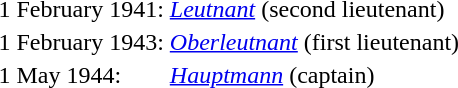<table>
<tr>
<td>1 February 1941:</td>
<td><em><a href='#'>Leutnant</a></em> (second lieutenant)</td>
</tr>
<tr>
<td>1 February 1943:</td>
<td><em><a href='#'>Oberleutnant</a></em> (first lieutenant)</td>
</tr>
<tr>
<td>1 May 1944:</td>
<td><em><a href='#'>Hauptmann</a></em> (captain)</td>
</tr>
</table>
